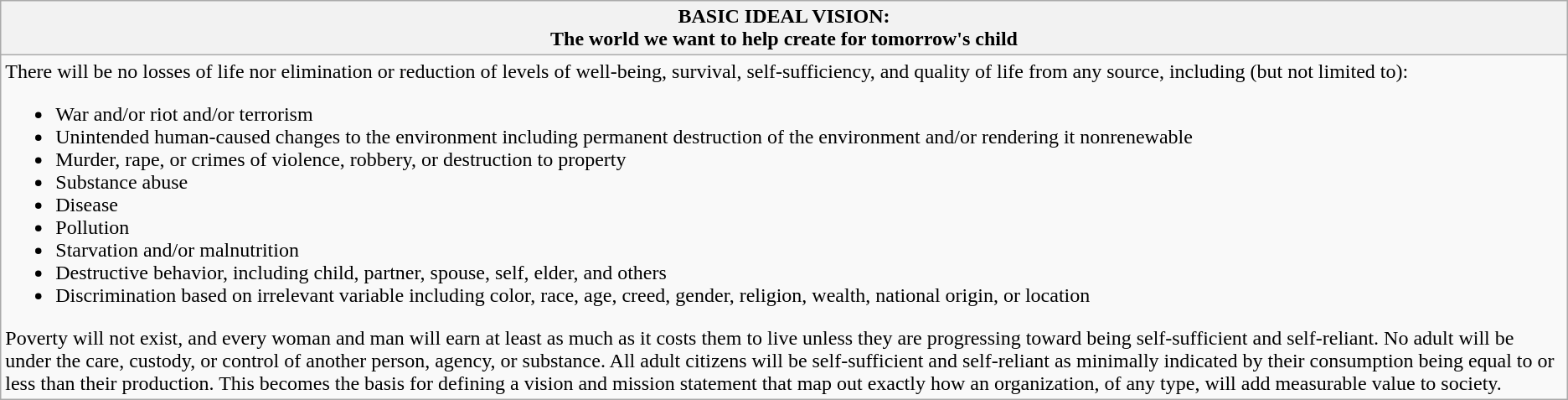<table class="wikitable">
<tr>
<th>BASIC IDEAL VISION:<br>The world we want to help create for tomorrow's child</th>
</tr>
<tr>
<td>There will be no losses of life nor elimination or reduction of levels of well-being, survival, self-sufficiency, and quality of life from any source, including (but not limited to):<br><ul><li>War and/or riot and/or terrorism</li><li>Unintended human-caused changes to the environment including permanent destruction of the environment and/or rendering it nonrenewable</li><li>Murder, rape, or crimes of violence, robbery, or destruction to property</li><li>Substance abuse</li><li>Disease</li><li>Pollution</li><li>Starvation and/or malnutrition</li><li>Destructive behavior, including child, partner, spouse, self, elder, and others</li><li>Discrimination based on irrelevant variable including color, race, age, creed, gender, religion, wealth, national origin, or location</li></ul>Poverty will not exist, and every woman and man will earn at least as much as it costs them to live unless they are progressing toward being self-sufficient and self-reliant.  No adult will be under the care, custody, or control of another person, agency, or substance.  All adult citizens will be self-sufficient and self-reliant as minimally indicated by their consumption being equal to or less than their production.
This becomes the basis for defining a vision and mission statement that map out exactly how an organization, of any type, will add measurable value to society.</td>
</tr>
</table>
